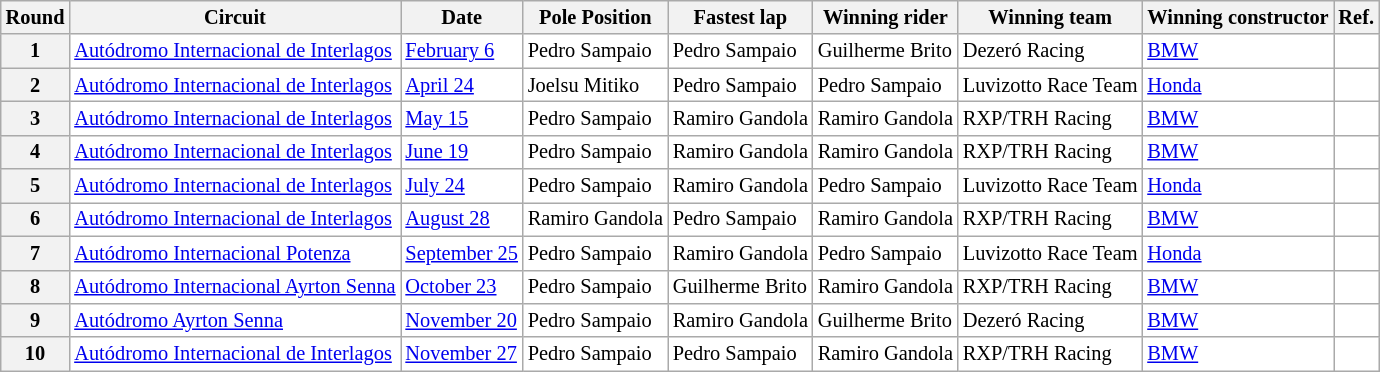<table class="wikitable" style="font-size: 85%;">
<tr>
<th>Round</th>
<th>Circuit</th>
<th>Date</th>
<th>Pole Position</th>
<th>Fastest lap</th>
<th>Winning rider</th>
<th>Winning team</th>
<th>Winning constructor</th>
<th>Ref.</th>
</tr>
<tr style="background:#FFFFFF;">
<th>1</th>
<td> <a href='#'>Autódromo Internacional de Interlagos</a></td>
<td><a href='#'>February 6</a></td>
<td> Pedro Sampaio</td>
<td> Pedro Sampaio</td>
<td> Guilherme Brito</td>
<td> Dezeró Racing</td>
<td> <a href='#'>BMW</a></td>
<td align="center"></td>
</tr>
<tr style="background:#FFFFFF;">
<th>2</th>
<td> <a href='#'>Autódromo Internacional de Interlagos</a></td>
<td><a href='#'>April 24</a></td>
<td> Joelsu Mitiko</td>
<td> Pedro Sampaio</td>
<td>Pedro Sampaio</td>
<td> Luvizotto Race Team</td>
<td> <a href='#'>Honda</a></td>
<td align="center"></td>
</tr>
<tr style="background:#FFFFFF;">
<th>3</th>
<td> <a href='#'>Autódromo Internacional de Interlagos</a></td>
<td><a href='#'>May 15</a></td>
<td> Pedro Sampaio</td>
<td> Ramiro Gandola</td>
<td> Ramiro Gandola</td>
<td> RXP/TRH  Racing</td>
<td> <a href='#'>BMW</a></td>
<td align="center"></td>
</tr>
<tr style="background:#FFFFFF;">
<th>4</th>
<td> <a href='#'>Autódromo Internacional de Interlagos</a></td>
<td><a href='#'>June 19</a></td>
<td> Pedro Sampaio</td>
<td> Ramiro Gandola</td>
<td> Ramiro Gandola</td>
<td> RXP/TRH  Racing</td>
<td> <a href='#'>BMW</a></td>
<td align="center"></td>
</tr>
<tr style="background:#FFFFFF;">
<th>5</th>
<td> <a href='#'>Autódromo Internacional de Interlagos</a></td>
<td><a href='#'>July 24</a></td>
<td> Pedro Sampaio</td>
<td> Ramiro Gandola</td>
<td> Pedro Sampaio</td>
<td> Luvizotto Race Team</td>
<td> <a href='#'>Honda</a></td>
<td align="center"></td>
</tr>
<tr style="background:#FFFFFF;">
<th>6</th>
<td> <a href='#'>Autódromo Internacional de Interlagos</a></td>
<td><a href='#'>August 28</a></td>
<td> Ramiro Gandola</td>
<td> Pedro Sampaio</td>
<td> Ramiro Gandola</td>
<td> RXP/TRH  Racing</td>
<td> <a href='#'>BMW</a></td>
<td align="center"></td>
</tr>
<tr style="background:#FFFFFF;">
<th>7</th>
<td> <a href='#'>Autódromo Internacional Potenza</a></td>
<td><a href='#'>September 25</a></td>
<td> Pedro Sampaio</td>
<td> Ramiro Gandola</td>
<td> Pedro Sampaio</td>
<td> Luvizotto Race Team</td>
<td> <a href='#'>Honda</a></td>
<td align="center"></td>
</tr>
<tr style="background:#FFFFFF;">
<th>8</th>
<td> <a href='#'>Autódromo Internacional Ayrton Senna</a></td>
<td><a href='#'>October 23</a></td>
<td> Pedro Sampaio</td>
<td> Guilherme Brito</td>
<td> Ramiro Gandola</td>
<td> RXP/TRH  Racing</td>
<td> <a href='#'>BMW</a></td>
<td align="center"></td>
</tr>
<tr style="background:#FFFFFF;">
<th>9</th>
<td> <a href='#'>Autódromo Ayrton Senna</a></td>
<td><a href='#'>November 20</a></td>
<td> Pedro Sampaio</td>
<td> Ramiro Gandola</td>
<td> Guilherme Brito</td>
<td> Dezeró Racing</td>
<td> <a href='#'>BMW</a></td>
<td align="center"></td>
</tr>
<tr style="background:#FFFFFF;">
<th>10</th>
<td> <a href='#'>Autódromo Internacional de Interlagos</a></td>
<td><a href='#'>November 27</a></td>
<td> Pedro Sampaio</td>
<td> Pedro Sampaio</td>
<td> Ramiro Gandola</td>
<td> RXP/TRH  Racing</td>
<td> <a href='#'>BMW</a></td>
<td align="center"></td>
</tr>
</table>
